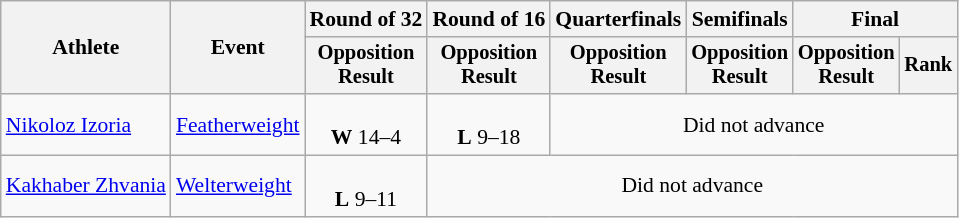<table class="wikitable" style="font-size:90%">
<tr>
<th rowspan="2">Athlete</th>
<th rowspan="2">Event</th>
<th>Round of 32</th>
<th>Round of 16</th>
<th>Quarterfinals</th>
<th>Semifinals</th>
<th colspan=2>Final</th>
</tr>
<tr style="font-size:95%">
<th>Opposition<br>Result</th>
<th>Opposition<br>Result</th>
<th>Opposition<br>Result</th>
<th>Opposition<br>Result</th>
<th>Opposition<br>Result</th>
<th>Rank</th>
</tr>
<tr align=center>
<td align=left><a href='#'>Nikoloz Izoria</a></td>
<td align=left><a href='#'>Featherweight</a></td>
<td><br><strong>W</strong> 14–4</td>
<td><br><strong>L</strong> 9–18</td>
<td colspan=4>Did not advance</td>
</tr>
<tr align=center>
<td align=left><a href='#'>Kakhaber Zhvania</a></td>
<td align=left><a href='#'>Welterweight</a></td>
<td><br><strong>L</strong> 9–11</td>
<td colspan=5>Did not advance</td>
</tr>
</table>
